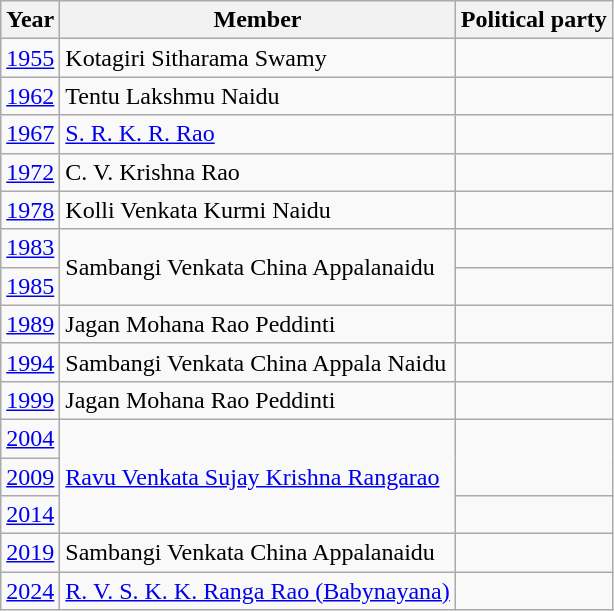<table class="wikitable sortable">
<tr>
<th>Year</th>
<th>Member</th>
<th colspan="2">Political party</th>
</tr>
<tr>
<td><a href='#'>1955</a></td>
<td>Kotagiri Sitharama Swamy</td>
<td></td>
</tr>
<tr>
<td><a href='#'>1962</a></td>
<td>Tentu Lakshmu Naidu</td>
</tr>
<tr>
<td><a href='#'>1967</a></td>
<td><a href='#'>S. R. K. R. Rao</a></td>
<td></td>
</tr>
<tr>
<td><a href='#'>1972</a></td>
<td>C. V. Krishna Rao</td>
<td></td>
</tr>
<tr>
<td><a href='#'>1978</a></td>
<td>Kolli Venkata Kurmi Naidu</td>
<td></td>
</tr>
<tr>
<td><a href='#'>1983</a></td>
<td rowspan=2>Sambangi Venkata China Appalanaidu</td>
<td></td>
</tr>
<tr>
<td><a href='#'>1985</a></td>
</tr>
<tr>
<td><a href='#'>1989</a></td>
<td>Jagan Mohana Rao Peddinti</td>
<td></td>
</tr>
<tr>
<td><a href='#'>1994</a></td>
<td>Sambangi Venkata China Appala Naidu</td>
<td></td>
</tr>
<tr>
<td><a href='#'>1999</a></td>
<td>Jagan Mohana Rao Peddinti</td>
<td></td>
</tr>
<tr>
<td><a href='#'>2004</a></td>
<td rowspan=3><a href='#'>Ravu Venkata Sujay Krishna Rangarao</a></td>
</tr>
<tr>
<td><a href='#'>2009</a></td>
</tr>
<tr>
<td><a href='#'>2014</a></td>
<td></td>
</tr>
<tr>
<td><a href='#'>2019</a></td>
<td>Sambangi Venkata China Appalanaidu</td>
</tr>
<tr>
<td><a href='#'>2024</a></td>
<td><a href='#'>R. V. S. K. K. Ranga Rao (Babynayana)</a></td>
<td></td>
</tr>
</table>
